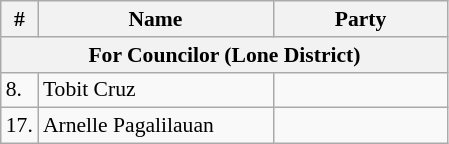<table class="wikitable" style="font-size:90%">
<tr>
<th>#</th>
<th width=150px>Name</th>
<th colspan=2 width=110px>Party</th>
</tr>
<tr>
<th colspan="5">For Councilor (Lone District)</th>
</tr>
<tr>
<td>8.</td>
<td>Tobit Cruz</td>
<td></td>
</tr>
<tr>
<td>17.</td>
<td>Arnelle Pagalilauan</td>
<td></td>
</tr>
</table>
